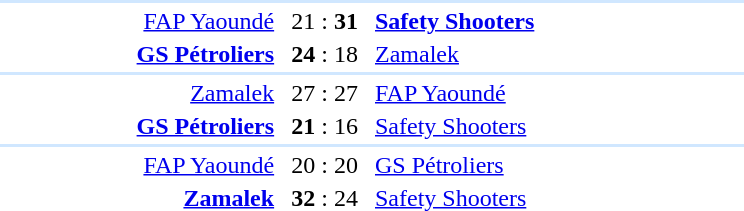<table style="text-align:center" width=500>
<tr>
<th width=30%></th>
<th width=10%></th>
<th width=30%></th>
<th width=10%></th>
</tr>
<tr align="left" bgcolor=#D0E7FF>
<td colspan=4></td>
</tr>
<tr>
<td align="right"><a href='#'>FAP Yaoundé</a> </td>
<td>21 : <strong>31</strong></td>
<td align=left> <strong><a href='#'>Safety Shooters</a></strong></td>
</tr>
<tr>
<td align="right"><strong><a href='#'>GS Pétroliers</a></strong> </td>
<td><strong>24</strong> : 18</td>
<td align=left> <a href='#'>Zamalek</a></td>
</tr>
<tr align="left" bgcolor=#D0E7FF>
<td colspan=4></td>
</tr>
<tr>
<td align="right"><a href='#'>Zamalek</a> </td>
<td>27 : 27</td>
<td align=left> <a href='#'>FAP Yaoundé</a></td>
</tr>
<tr>
<td align="right"><strong><a href='#'>GS Pétroliers</a></strong> </td>
<td><strong>21</strong> : 16</td>
<td align=left> <a href='#'>Safety Shooters</a></td>
</tr>
<tr align="left" bgcolor=#D0E7FF>
<td colspan=4></td>
</tr>
<tr>
<td align="right"><a href='#'>FAP Yaoundé</a> </td>
<td>20 : 20</td>
<td align=left> <a href='#'>GS Pétroliers</a></td>
</tr>
<tr>
<td align="right"><strong><a href='#'>Zamalek</a></strong> </td>
<td><strong>32</strong> : 24</td>
<td align=left> <a href='#'>Safety Shooters</a></td>
</tr>
</table>
